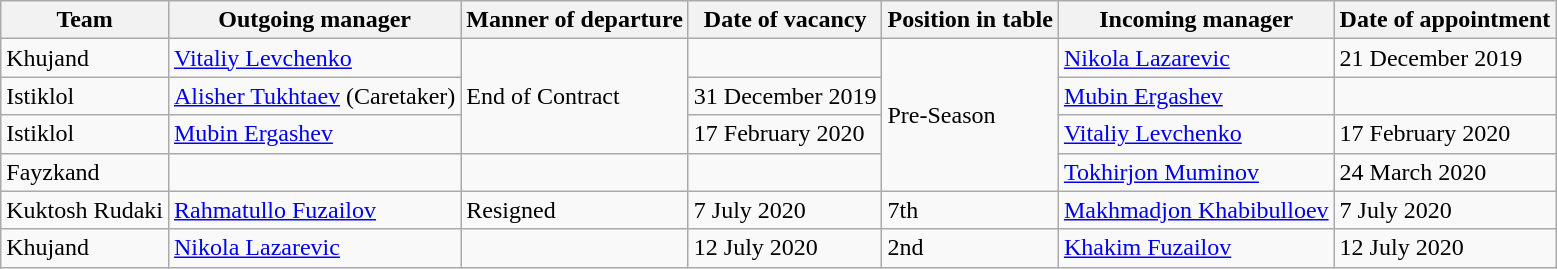<table class="wikitable">
<tr>
<th>Team</th>
<th>Outgoing manager</th>
<th>Manner of departure</th>
<th>Date of vacancy</th>
<th>Position in table</th>
<th>Incoming manager</th>
<th>Date of appointment</th>
</tr>
<tr>
<td>Khujand</td>
<td> <a href='#'>Vitaliy Levchenko</a></td>
<td rowspan=3>End of Contract</td>
<td></td>
<td rowspan=4>Pre-Season</td>
<td> <a href='#'>Nikola Lazarevic</a></td>
<td>21 December 2019</td>
</tr>
<tr>
<td>Istiklol</td>
<td> <a href='#'>Alisher Tukhtaev</a> (Caretaker)</td>
<td>31 December 2019</td>
<td> <a href='#'>Mubin Ergashev</a></td>
<td></td>
</tr>
<tr>
<td>Istiklol</td>
<td> <a href='#'>Mubin Ergashev</a></td>
<td>17 February 2020</td>
<td> <a href='#'>Vitaliy Levchenko</a></td>
<td>17 February 2020</td>
</tr>
<tr>
<td>Fayzkand</td>
<td></td>
<td></td>
<td></td>
<td> <a href='#'>Tokhirjon Muminov</a></td>
<td>24 March 2020</td>
</tr>
<tr>
<td>Kuktosh Rudaki</td>
<td> <a href='#'>Rahmatullo Fuzailov</a></td>
<td>Resigned</td>
<td>7 July 2020</td>
<td>7th</td>
<td> <a href='#'>Makhmadjon Khabibulloev</a></td>
<td>7 July 2020</td>
</tr>
<tr>
<td>Khujand</td>
<td> <a href='#'>Nikola Lazarevic</a></td>
<td></td>
<td>12 July 2020</td>
<td>2nd</td>
<td> <a href='#'>Khakim Fuzailov</a></td>
<td>12 July 2020</td>
</tr>
</table>
